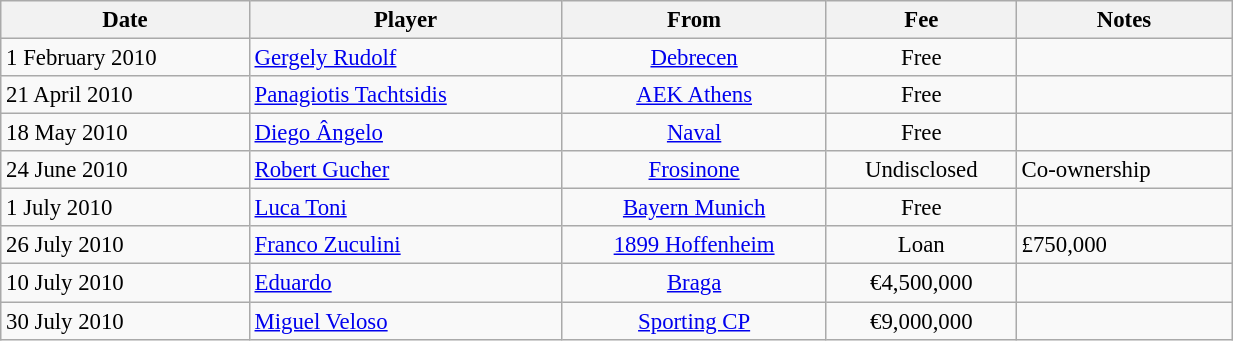<table class="wikitable" style="text-align:center; font-size:95%;width:65%; text-align:left">
<tr>
<th><strong>Date</strong></th>
<th><strong>Player</strong></th>
<th><strong>From</strong></th>
<th><strong>Fee</strong></th>
<th><strong>Notes</strong></th>
</tr>
<tr>
<td>1 February 2010</td>
<td> <a href='#'>Gergely Rudolf</a></td>
<td style="text-align:center;"><a href='#'>Debrecen</a></td>
<td style="text-align:center;">Free</td>
<td></td>
</tr>
<tr>
<td>21 April 2010</td>
<td> <a href='#'>Panagiotis Tachtsidis</a></td>
<td style="text-align:center;"><a href='#'>AEK Athens</a></td>
<td style="text-align:center;">Free</td>
<td></td>
</tr>
<tr>
<td>18 May 2010</td>
<td> <a href='#'>Diego Ângelo</a></td>
<td style="text-align:center;"><a href='#'>Naval</a></td>
<td style="text-align:center;">Free</td>
<td></td>
</tr>
<tr>
<td>24 June 2010</td>
<td> <a href='#'>Robert Gucher</a></td>
<td style="text-align:center;"><a href='#'>Frosinone</a></td>
<td style="text-align:center;">Undisclosed</td>
<td>Co-ownership</td>
</tr>
<tr>
<td>1 July 2010</td>
<td> <a href='#'>Luca Toni</a></td>
<td style="text-align:center;"><a href='#'>Bayern Munich</a></td>
<td style="text-align:center;">Free</td>
<td></td>
</tr>
<tr>
<td>26 July 2010</td>
<td> <a href='#'>Franco Zuculini</a></td>
<td style="text-align:center;"><a href='#'>1899 Hoffenheim</a></td>
<td style="text-align:center;">Loan</td>
<td>£750,000</td>
</tr>
<tr>
<td>10 July 2010</td>
<td> <a href='#'>Eduardo</a></td>
<td style="text-align:center;"><a href='#'>Braga</a></td>
<td style="text-align:center;">€4,500,000</td>
<td></td>
</tr>
<tr>
<td>30 July 2010</td>
<td> <a href='#'>Miguel Veloso</a></td>
<td style="text-align:center;"><a href='#'>Sporting CP</a></td>
<td style="text-align:center;">€9,000,000</td>
<td></td>
</tr>
</table>
